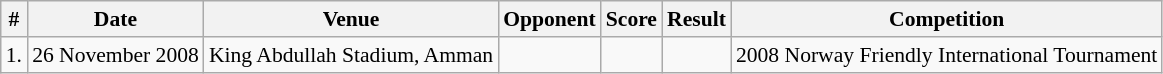<table class="wikitable collapsible collapsed" style="font-size:90%">
<tr>
<th>#</th>
<th>Date</th>
<th>Venue</th>
<th>Opponent</th>
<th>Score</th>
<th>Result</th>
<th>Competition</th>
</tr>
<tr>
<td>1.</td>
<td>26 November 2008</td>
<td>King Abdullah Stadium, Amman</td>
<td></td>
<td></td>
<td></td>
<td>2008 Norway Friendly International Tournament</td>
</tr>
</table>
